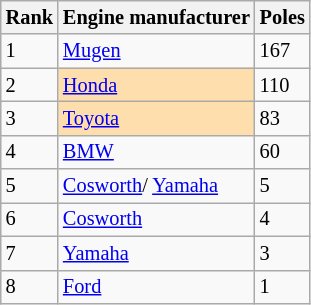<table class="wikitable sortable mw-collapsible mw-collapsed" style="font-size:85%;">
<tr>
<th>Rank</th>
<th>Engine manufacturer</th>
<th>Poles</th>
</tr>
<tr>
<td>1</td>
<td> <a href='#'>Mugen</a></td>
<td>167</td>
</tr>
<tr>
<td>2</td>
<td style="background:NavajoWhite;"> <a href='#'>Honda</a></td>
<td>110</td>
</tr>
<tr>
<td>3</td>
<td style="background:NavajoWhite;"> <a href='#'>Toyota</a></td>
<td>83</td>
</tr>
<tr>
<td>4</td>
<td> <a href='#'>BMW</a></td>
<td>60</td>
</tr>
<tr>
<td>5</td>
<td> <a href='#'>Cosworth</a>/ <a href='#'>Yamaha</a></td>
<td>5</td>
</tr>
<tr>
<td>6</td>
<td> <a href='#'>Cosworth</a></td>
<td>4</td>
</tr>
<tr>
<td>7</td>
<td> <a href='#'>Yamaha</a></td>
<td>3</td>
</tr>
<tr>
<td>8</td>
<td> <a href='#'>Ford</a></td>
<td>1</td>
</tr>
</table>
